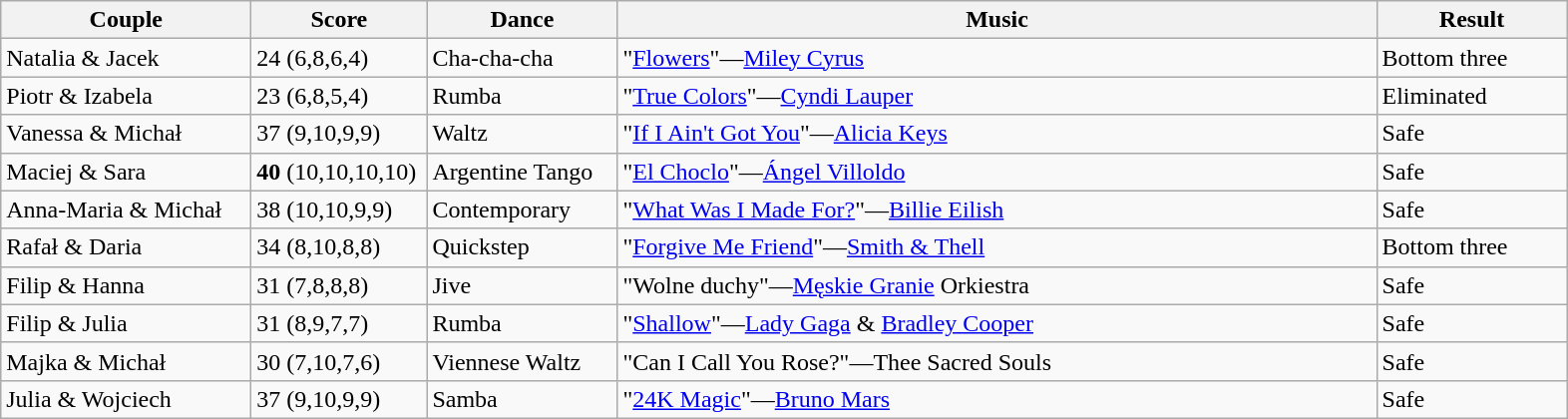<table class="wikitable">
<tr>
<th style="width:160px;">Couple</th>
<th style="width:110px;">Score</th>
<th style="width:120px;">Dance</th>
<th style="width:500px;">Music</th>
<th style="width:120px;">Result</th>
</tr>
<tr>
<td>Natalia & Jacek</td>
<td>24 (6,8,6,4)</td>
<td>Cha-cha-cha</td>
<td>"<a href='#'>Flowers</a>"—<a href='#'>Miley Cyrus</a></td>
<td>Bottom three</td>
</tr>
<tr>
<td>Piotr & Izabela</td>
<td>23 (6,8,5,4)</td>
<td>Rumba</td>
<td>"<a href='#'>True Colors</a>"—<a href='#'>Cyndi Lauper</a></td>
<td>Eliminated</td>
</tr>
<tr>
<td>Vanessa & Michał</td>
<td>37 (9,10,9,9)</td>
<td>Waltz</td>
<td>"<a href='#'>If I Ain't Got You</a>"—<a href='#'>Alicia Keys</a></td>
<td>Safe</td>
</tr>
<tr>
<td>Maciej & Sara</td>
<td><strong>40</strong> (10,10,10,10)</td>
<td>Argentine Tango</td>
<td>"<a href='#'>El Choclo</a>"—<a href='#'>Ángel Villoldo</a></td>
<td>Safe</td>
</tr>
<tr>
<td>Anna-Maria & Michał</td>
<td>38 (10,10,9,9)</td>
<td>Contemporary</td>
<td>"<a href='#'>What Was I Made For?</a>"—<a href='#'>Billie Eilish</a></td>
<td>Safe</td>
</tr>
<tr>
<td>Rafał & Daria</td>
<td>34 (8,10,8,8)</td>
<td>Quickstep</td>
<td>"<a href='#'>Forgive Me Friend</a>"—<a href='#'>Smith & Thell</a></td>
<td>Bottom three</td>
</tr>
<tr>
<td>Filip & Hanna</td>
<td>31 (7,8,8,8)</td>
<td>Jive</td>
<td>"Wolne duchy"—<a href='#'>Męskie Granie</a> Orkiestra</td>
<td>Safe</td>
</tr>
<tr>
<td>Filip & Julia</td>
<td>31 (8,9,7,7)</td>
<td>Rumba</td>
<td>"<a href='#'>Shallow</a>"—<a href='#'>Lady Gaga</a> & <a href='#'>Bradley Cooper</a></td>
<td>Safe</td>
</tr>
<tr>
<td>Majka & Michał</td>
<td>30 (7,10,7,6)</td>
<td>Viennese Waltz</td>
<td>"Can I Call You Rose?"—Thee Sacred Souls</td>
<td>Safe</td>
</tr>
<tr>
<td>Julia & Wojciech</td>
<td>37 (9,10,9,9)</td>
<td>Samba</td>
<td>"<a href='#'>24K Magic</a>"—<a href='#'>Bruno Mars</a></td>
<td>Safe</td>
</tr>
</table>
